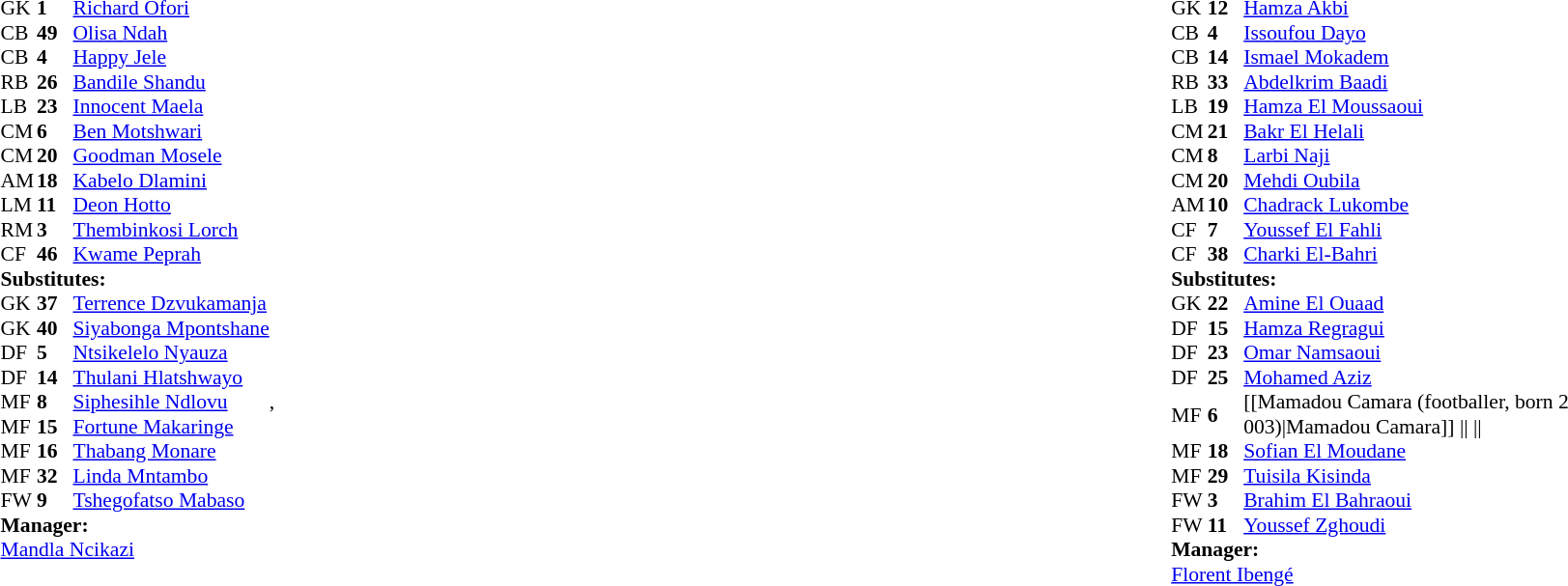<table width="100%">
<tr>
<td valign="top" width="40%"><br><table style="font-size:90%" cellspacing="0" cellpadding="0">
<tr>
<th width=25></th>
<th width=25></th>
</tr>
<tr>
<td>GK</td>
<td><strong>1</strong></td>
<td> <a href='#'>Richard Ofori</a></td>
</tr>
<tr>
<td>CB</td>
<td><strong>49</strong></td>
<td> <a href='#'>Olisa Ndah</a></td>
</tr>
<tr>
<td>CB</td>
<td><strong>4</strong></td>
<td> <a href='#'>Happy Jele</a></td>
</tr>
<tr>
<td>RB</td>
<td><strong>26</strong></td>
<td> <a href='#'>Bandile Shandu</a></td>
<td></td>
<td></td>
</tr>
<tr>
<td>LB</td>
<td><strong>23</strong></td>
<td> <a href='#'>Innocent Maela</a></td>
</tr>
<tr>
<td>CM</td>
<td><strong>6</strong></td>
<td> <a href='#'>Ben Motshwari</a></td>
<td></td>
<td></td>
</tr>
<tr>
<td>CM</td>
<td><strong>20</strong></td>
<td> <a href='#'>Goodman Mosele</a></td>
<td></td>
<td></td>
</tr>
<tr>
<td>AM</td>
<td><strong>18</strong></td>
<td> <a href='#'>Kabelo Dlamini</a></td>
<td></td>
<td></td>
</tr>
<tr>
<td>LM</td>
<td><strong>11</strong></td>
<td> <a href='#'>Deon Hotto</a></td>
</tr>
<tr>
<td>RM</td>
<td><strong>3</strong></td>
<td> <a href='#'>Thembinkosi Lorch</a></td>
</tr>
<tr>
<td>CF</td>
<td><strong>46</strong></td>
<td> <a href='#'>Kwame Peprah</a></td>
<td></td>
<td></td>
</tr>
<tr>
<td colspan=3><strong>Substitutes:</strong></td>
</tr>
<tr>
<td>GK</td>
<td><strong>37</strong></td>
<td> <a href='#'>Terrence Dzvukamanja</a></td>
<td></td>
<td></td>
</tr>
<tr>
<td>GK</td>
<td><strong>40</strong></td>
<td> <a href='#'>Siyabonga Mpontshane</a></td>
</tr>
<tr>
<td>DF</td>
<td><strong>5</strong></td>
<td> <a href='#'>Ntsikelelo Nyauza</a></td>
</tr>
<tr>
<td>DF</td>
<td><strong>14</strong></td>
<td> <a href='#'>Thulani Hlatshwayo</a></td>
</tr>
<tr>
<td>MF</td>
<td><strong>8</strong></td>
<td> <a href='#'>Siphesihle Ndlovu</a></td>
<td></td>
<td>, </td>
</tr>
<tr>
<td>MF</td>
<td><strong>15</strong></td>
<td> <a href='#'>Fortune Makaringe</a></td>
<td></td>
<td></td>
</tr>
<tr>
<td>MF</td>
<td><strong>16</strong></td>
<td> <a href='#'>Thabang Monare</a></td>
<td></td>
<td></td>
</tr>
<tr>
<td>MF</td>
<td><strong>32</strong></td>
<td> <a href='#'>Linda Mntambo</a></td>
<td></td>
<td></td>
</tr>
<tr>
<td>FW</td>
<td><strong>9</strong></td>
<td> <a href='#'>Tshegofatso Mabaso</a></td>
<td></td>
<td></td>
</tr>
<tr>
<td colspan=3><strong>Manager:</strong></td>
</tr>
<tr>
<td colspan=3> <a href='#'>Mandla Ncikazi</a></td>
</tr>
</table>
</td>
<td valign="top"></td>
<td valign="top" width="50%"><br><table style="font-size:90%; margin:auto" cellspacing="0" cellpadding="0">
<tr>
<th width=25></th>
<th width=25></th>
</tr>
<tr>
<td>GK</td>
<td><strong>12</strong></td>
<td> <a href='#'>Hamza Akbi</a></td>
</tr>
<tr>
<td>CB</td>
<td><strong>4</strong></td>
<td> <a href='#'>Issoufou Dayo</a></td>
</tr>
<tr>
<td>CB</td>
<td><strong>14</strong></td>
<td> <a href='#'>Ismael Mokadem</a></td>
</tr>
<tr>
<td>RB</td>
<td><strong>33</strong></td>
<td> <a href='#'>Abdelkrim Baadi</a></td>
</tr>
<tr>
<td>LB</td>
<td><strong>19</strong></td>
<td> <a href='#'>Hamza El Moussaoui</a></td>
</tr>
<tr>
<td>CM</td>
<td><strong>21</strong></td>
<td> <a href='#'>Bakr El Helali</a></td>
<td></td>
<td></td>
</tr>
<tr>
<td>CM</td>
<td><strong>8</strong></td>
<td> <a href='#'>Larbi Naji</a></td>
</tr>
<tr>
<td>CM</td>
<td><strong>20</strong></td>
<td> <a href='#'>Mehdi Oubila</a></td>
<td></td>
<td></td>
</tr>
<tr>
<td>AM</td>
<td><strong>10</strong></td>
<td> <a href='#'>Chadrack Lukombe</a></td>
<td></td>
<td></td>
</tr>
<tr>
<td>CF</td>
<td><strong>7</strong></td>
<td> <a href='#'>Youssef El Fahli</a></td>
<td></td>
<td></td>
</tr>
<tr>
<td>CF</td>
<td><strong>38</strong></td>
<td> <a href='#'>Charki El-Bahri</a></td>
<td></td>
<td></td>
</tr>
<tr>
<td colspan=3><strong>Substitutes:</strong></td>
</tr>
<tr>
<td>GK</td>
<td><strong>22</strong></td>
<td> <a href='#'>Amine El Ouaad</a></td>
</tr>
<tr>
<td>DF</td>
<td><strong>15</strong></td>
<td> <a href='#'>Hamza Regragui</a></td>
<td></td>
<td></td>
</tr>
<tr>
<td>DF</td>
<td><strong>23</strong></td>
<td> <a href='#'>Omar Namsaoui</a></td>
</tr>
<tr>
<td>DF</td>
<td><strong>25</strong></td>
<td> <a href='#'>Mohamed Aziz</a></td>
</tr>
<tr>
<td>MF</td>
<td><strong>6</strong></td>
<td> [[Mamadou Camara (footballer, born 2<br>003)|Mamadou Camara]] || || </td>
</tr>
<tr>
<td>MF</td>
<td><strong>18</strong></td>
<td> <a href='#'>Sofian El Moudane</a></td>
</tr>
<tr>
<td>MF</td>
<td><strong>29</strong></td>
<td> <a href='#'>Tuisila Kisinda</a></td>
<td></td>
<td></td>
</tr>
<tr>
<td>FW</td>
<td><strong>3</strong></td>
<td> <a href='#'>Brahim El Bahraoui</a></td>
<td></td>
<td></td>
</tr>
<tr>
<td>FW</td>
<td><strong>11</strong></td>
<td> <a href='#'>Youssef Zghoudi</a></td>
<td></td>
<td></td>
</tr>
<tr>
<td colspan=3><strong>Manager:</strong></td>
</tr>
<tr>
<td colspan=3> <a href='#'>Florent Ibengé</a></td>
</tr>
</table>
</td>
</tr>
</table>
